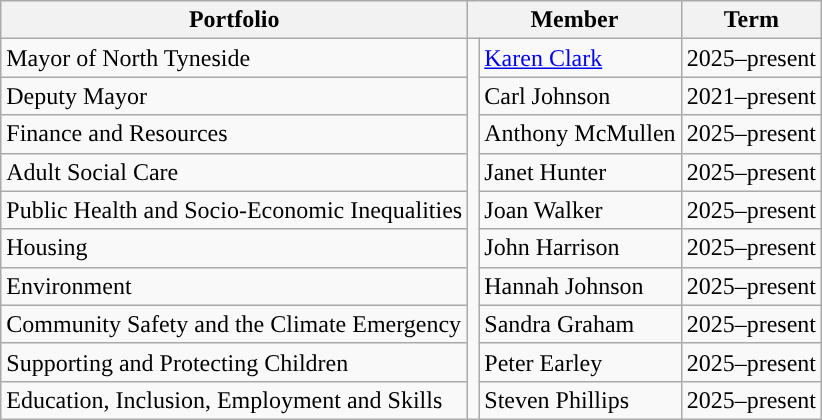<table class="wikitable mw-collapsible">
<tr>
<th>Portfolio</th>
<th colspan="2">Member</th>
<th>Term</th>
</tr>
<tr>
<td>Mayor of North Tyneside</td>
<td rowspan="10" style="background-color: "></td>
<td><a href='#'>Karen Clark</a></td>
<td>2025–present</td>
</tr>
<tr>
<td>Deputy Mayor</td>
<td>Carl Johnson</td>
<td>2021–present</td>
</tr>
<tr>
<td>Finance and Resources</td>
<td>Anthony McMullen</td>
<td>2025–present</td>
</tr>
<tr>
<td>Adult Social Care</td>
<td>Janet Hunter</td>
<td>2025–present</td>
</tr>
<tr>
<td>Public Health and Socio-Economic Inequalities</td>
<td>Joan Walker</td>
<td>2025–present</td>
</tr>
<tr>
<td>Housing</td>
<td>John Harrison</td>
<td>2025–present</td>
</tr>
<tr>
<td>Environment</td>
<td>Hannah Johnson</td>
<td>2025–present</td>
</tr>
<tr>
<td>Community Safety and the Climate Emergency</td>
<td>Sandra Graham</td>
<td>2025–present</td>
</tr>
<tr>
<td>Supporting and Protecting Children</td>
<td>Peter Earley</td>
<td>2025–present</td>
</tr>
<tr>
<td>Education, Inclusion, Employment and Skills</td>
<td>Steven Phillips</td>
<td>2025–present</td>
</tr>
</table>
